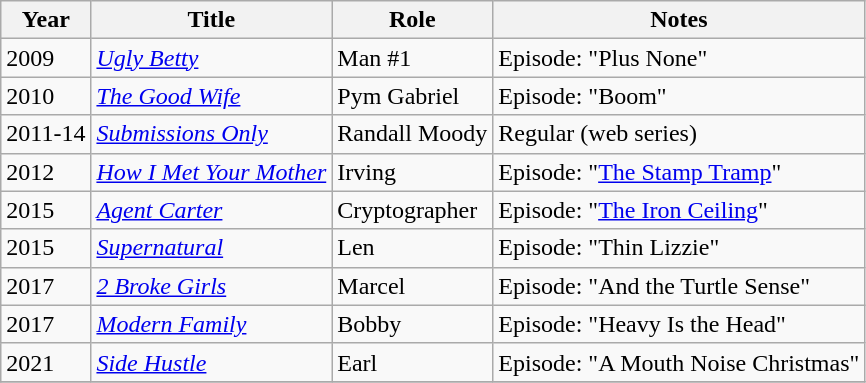<table class="wikitable sortable">
<tr>
<th>Year</th>
<th>Title</th>
<th>Role</th>
<th>Notes</th>
</tr>
<tr>
<td>2009</td>
<td><em><a href='#'>Ugly Betty</a></em></td>
<td>Man #1</td>
<td>Episode: "Plus None"</td>
</tr>
<tr>
<td>2010</td>
<td><em><a href='#'>The Good Wife</a></em></td>
<td>Pym Gabriel</td>
<td>Episode: "Boom"</td>
</tr>
<tr>
<td>2011-14</td>
<td><em><a href='#'>Submissions Only</a></em></td>
<td>Randall Moody</td>
<td>Regular (web series)</td>
</tr>
<tr>
<td>2012</td>
<td><em><a href='#'>How I Met Your Mother</a></em></td>
<td>Irving</td>
<td>Episode: "<a href='#'>The Stamp Tramp</a>"</td>
</tr>
<tr>
<td>2015</td>
<td><em><a href='#'>Agent Carter</a></em></td>
<td>Cryptographer</td>
<td>Episode: "<a href='#'>The Iron Ceiling</a>"</td>
</tr>
<tr>
<td>2015</td>
<td><em><a href='#'>Supernatural</a></em></td>
<td>Len</td>
<td>Episode: "Thin Lizzie"</td>
</tr>
<tr>
<td>2017</td>
<td><em><a href='#'>2 Broke Girls</a></em></td>
<td>Marcel</td>
<td>Episode: "And the Turtle Sense"</td>
</tr>
<tr>
<td>2017</td>
<td><em><a href='#'>Modern Family</a></em></td>
<td>Bobby</td>
<td>Episode: "Heavy Is the Head"</td>
</tr>
<tr>
<td>2021</td>
<td><em><a href='#'>Side Hustle</a></em></td>
<td>Earl</td>
<td>Episode: "A Mouth Noise Christmas"</td>
</tr>
<tr>
</tr>
</table>
